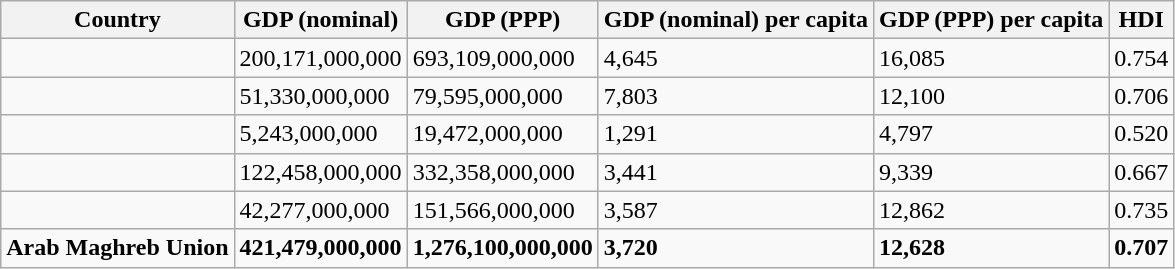<table class="wikitable sortable">
<tr>
<th scope="col">Country</th>
<th scope="col">GDP (nominal)</th>
<th scope="col">GDP (PPP)</th>
<th scope="col">GDP (nominal) per capita</th>
<th scope="col">GDP (PPP) per capita</th>
<th scope="col">HDI</th>
</tr>
<tr>
<td></td>
<td>200,171,000,000</td>
<td>693,109,000,000</td>
<td>4,645</td>
<td>16,085</td>
<td>0.754</td>
</tr>
<tr>
<td></td>
<td>51,330,000,000</td>
<td>79,595,000,000</td>
<td>7,803</td>
<td>12,100</td>
<td>0.706</td>
</tr>
<tr>
<td></td>
<td>5,243,000,000</td>
<td>19,472,000,000</td>
<td>1,291</td>
<td>4,797</td>
<td>0.520</td>
</tr>
<tr>
<td></td>
<td>122,458,000,000</td>
<td>332,358,000,000</td>
<td>3,441</td>
<td>9,339</td>
<td>0.667</td>
</tr>
<tr>
<td></td>
<td>42,277,000,000</td>
<td>151,566,000,000</td>
<td>3,587</td>
<td>12,862</td>
<td>0.735</td>
</tr>
<tr>
<td><strong>Arab Maghreb Union</strong></td>
<td><strong>421,479,000,000</strong></td>
<td><strong>1,276,100,000,000</strong></td>
<td><strong>3,720</strong></td>
<td><strong>12,628</strong></td>
<td><strong>0.707</strong></td>
</tr>
</table>
